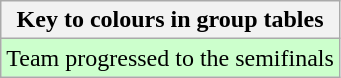<table class="wikitable">
<tr>
<th>Key to colours in group tables</th>
</tr>
<tr style="background:#cfc">
<td>Team progressed to the semifinals</td>
</tr>
</table>
